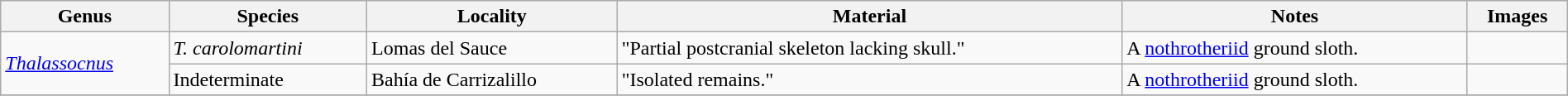<table class="wikitable" align="center" width="100%">
<tr>
<th>Genus</th>
<th>Species</th>
<th>Locality</th>
<th>Material</th>
<th>Notes</th>
<th>Images</th>
</tr>
<tr>
<td rowspan="2"><em><a href='#'>Thalassocnus</a></em></td>
<td><em>T. carolomartini</em></td>
<td>Lomas del Sauce</td>
<td>"Partial postcranial skeleton lacking skull."</td>
<td>A <a href='#'>nothrotheriid</a> ground sloth.</td>
<td></td>
</tr>
<tr>
<td>Indeterminate</td>
<td>Bahía de Carrizalillo</td>
<td>"Isolated remains."</td>
<td>A <a href='#'>nothrotheriid</a> ground sloth.</td>
<td></td>
</tr>
<tr>
</tr>
</table>
